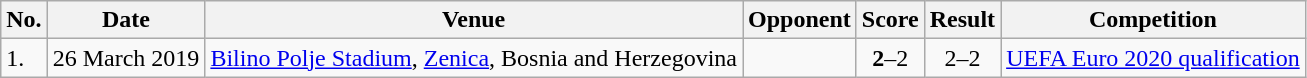<table class="wikitable" style="font-size:100%;">
<tr>
<th>No.</th>
<th>Date</th>
<th>Venue</th>
<th>Opponent</th>
<th>Score</th>
<th>Result</th>
<th>Competition</th>
</tr>
<tr>
<td>1.</td>
<td>26 March 2019</td>
<td><a href='#'>Bilino Polje Stadium</a>, <a href='#'>Zenica</a>, Bosnia and Herzegovina</td>
<td></td>
<td align=center><strong>2</strong>–2</td>
<td align="center">2–2</td>
<td><a href='#'>UEFA Euro 2020 qualification</a></td>
</tr>
</table>
